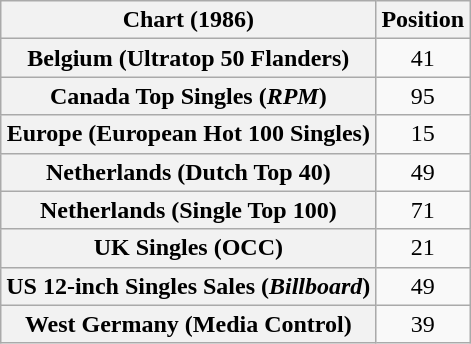<table class="wikitable sortable plainrowheaders" style="text-align:center">
<tr>
<th scope="col">Chart (1986)</th>
<th scope="col">Position</th>
</tr>
<tr>
<th scope="row">Belgium (Ultratop 50 Flanders)</th>
<td>41</td>
</tr>
<tr>
<th scope="row">Canada Top Singles (<em>RPM</em>)</th>
<td>95</td>
</tr>
<tr>
<th scope="row">Europe (European Hot 100 Singles)</th>
<td>15</td>
</tr>
<tr>
<th scope="row">Netherlands (Dutch Top 40)</th>
<td>49</td>
</tr>
<tr>
<th scope="row">Netherlands (Single Top 100)</th>
<td>71</td>
</tr>
<tr>
<th scope="row">UK Singles (OCC)</th>
<td>21</td>
</tr>
<tr>
<th scope="row">US 12-inch Singles Sales (<em>Billboard</em>)</th>
<td>49</td>
</tr>
<tr>
<th scope="row">West Germany (Media Control)</th>
<td>39</td>
</tr>
</table>
